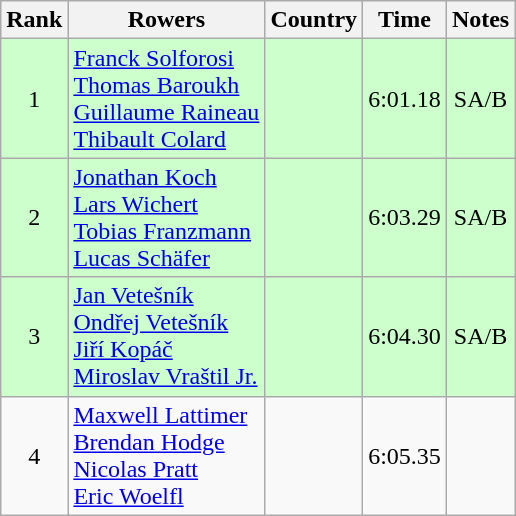<table class="wikitable sortable" style="text-align:center">
<tr>
<th>Rank</th>
<th class=unsortable>Rowers</th>
<th>Country</th>
<th>Time</th>
<th>Notes</th>
</tr>
<tr bgcolor=ccffcc>
<td>1</td>
<td align=left><a href='#'>Franck Solforosi</a><br><a href='#'>Thomas Baroukh</a><br><a href='#'>Guillaume Raineau</a><br><a href='#'>Thibault Colard</a></td>
<td align=left></td>
<td>6:01.18</td>
<td>SA/B</td>
</tr>
<tr bgcolor=ccffcc>
<td>2</td>
<td align=left><a href='#'>Jonathan Koch</a><br><a href='#'>Lars Wichert</a><br><a href='#'>Tobias Franzmann</a><br><a href='#'>Lucas Schäfer</a></td>
<td align=left></td>
<td>6:03.29</td>
<td>SA/B</td>
</tr>
<tr bgcolor=ccffcc>
<td>3</td>
<td align=left><a href='#'>Jan Vetešník</a><br><a href='#'>Ondřej Vetešník</a><br><a href='#'>Jiří Kopáč</a><br><a href='#'>Miroslav Vraštil Jr.</a></td>
<td align=left></td>
<td>6:04.30</td>
<td>SA/B</td>
</tr>
<tr>
<td>4</td>
<td align=left><a href='#'>Maxwell Lattimer</a><br><a href='#'>Brendan Hodge</a><br><a href='#'>Nicolas Pratt</a><br><a href='#'>Eric Woelfl</a></td>
<td align=left></td>
<td>6:05.35</td>
<td></td>
</tr>
</table>
